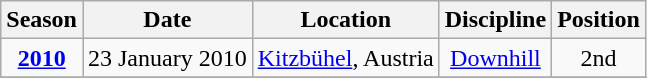<table class="wikitable" style="text-align:center; font-size:100%;">
<tr>
<th>Season</th>
<th>Date</th>
<th>Location</th>
<th>Discipline</th>
<th>Position</th>
</tr>
<tr>
<td><strong><a href='#'>2010</a></strong></td>
<td align="right">23 January 2010</td>
<td align="left"> <a href='#'>Kitzbühel</a>, Austria</td>
<td><a href='#'>Downhill</a></td>
<td>2nd</td>
</tr>
<tr>
</tr>
</table>
